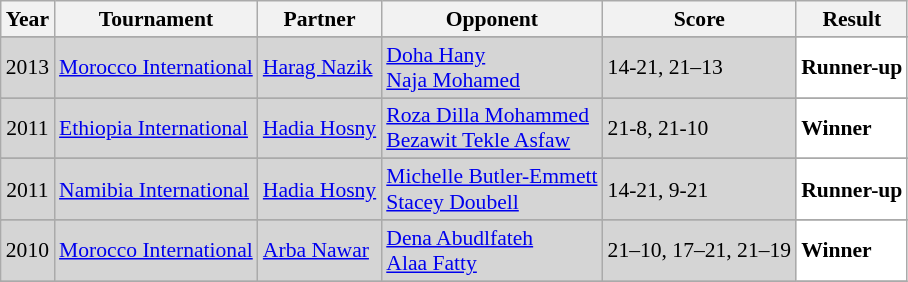<table class="sortable wikitable" style="font-size: 90%;">
<tr>
<th>Year</th>
<th>Tournament</th>
<th>Partner</th>
<th>Opponent</th>
<th>Score</th>
<th>Result</th>
</tr>
<tr>
</tr>
<tr style="background:#D5D5D5">
<td align="center">2013</td>
<td align="left"><a href='#'>Morocco International</a></td>
<td align="left"> <a href='#'>Harag Nazik</a></td>
<td align="left"> <a href='#'>Doha Hany</a><br> <a href='#'>Naja Mohamed</a></td>
<td align="left">14-21, 21–13</td>
<td style="text-align:left; background:white"> <strong>Runner-up</strong></td>
</tr>
<tr>
</tr>
<tr style="background:#D5D5D5">
<td align="center">2011</td>
<td align="left"><a href='#'>Ethiopia International</a></td>
<td align="left"> <a href='#'>Hadia Hosny</a></td>
<td align="left"> <a href='#'>Roza Dilla Mohammed</a><br> <a href='#'>Bezawit Tekle Asfaw</a></td>
<td align="left">21-8, 21-10</td>
<td style="text-align:left; background:white"> <strong>Winner</strong></td>
</tr>
<tr>
</tr>
<tr style="background:#D5D5D5">
<td align="center">2011</td>
<td align="left"><a href='#'>Namibia International</a></td>
<td align="left"> <a href='#'>Hadia Hosny</a></td>
<td align="left"> <a href='#'>Michelle Butler-Emmett</a><br> <a href='#'>Stacey Doubell</a></td>
<td align="left">14-21, 9-21</td>
<td style="text-align:left; background:white"> <strong>Runner-up</strong></td>
</tr>
<tr>
</tr>
<tr style="background:#D5D5D5">
<td align="center">2010</td>
<td align="left"><a href='#'>Morocco International</a></td>
<td align="left"> <a href='#'>Arba Nawar</a></td>
<td align="left"> <a href='#'>Dena Abudlfateh</a><br> <a href='#'>Alaa Fatty</a></td>
<td align="left">21–10, 17–21, 21–19</td>
<td style="text-align:left; background:white"> <strong>Winner</strong></td>
</tr>
<tr>
</tr>
</table>
